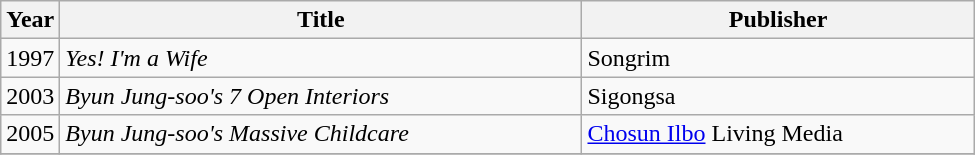<table class="wikitable" style="width:650px">
<tr>
<th width=10>Year</th>
<th>Title</th>
<th>Publisher</th>
</tr>
<tr>
<td>1997</td>
<td><em>Yes! I'm a Wife</em> </td>
<td>Songrim</td>
</tr>
<tr>
<td>2003</td>
<td><em>Byun Jung-soo's 7 Open Interiors</em> </td>
<td>Sigongsa</td>
</tr>
<tr>
<td>2005</td>
<td><em>Byun Jung-soo's Massive Childcare</em> </td>
<td><a href='#'>Chosun Ilbo</a> Living Media</td>
</tr>
<tr>
</tr>
</table>
